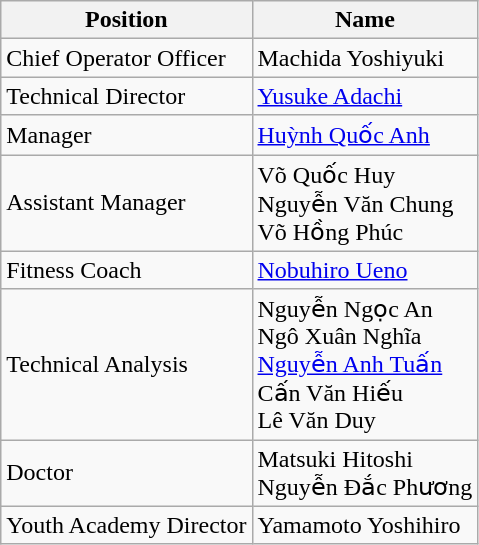<table class="wikitable" style="text-align:left;">
<tr>
<th>Position</th>
<th>Name</th>
</tr>
<tr>
<td>Chief Operator Officer</td>
<td> Machida Yoshiyuki</td>
</tr>
<tr>
<td>Technical Director</td>
<td> <a href='#'>Yusuke Adachi</a></td>
</tr>
<tr>
<td>Manager</td>
<td> <a href='#'>Huỳnh Quốc Anh</a></td>
</tr>
<tr>
<td>Assistant Manager</td>
<td> Võ Quốc Huy <br>  Nguyễn Văn Chung <br>  Võ Hồng Phúc</td>
</tr>
<tr>
<td>Fitness Coach</td>
<td> <a href='#'>Nobuhiro Ueno</a></td>
</tr>
<tr>
<td>Technical Analysis</td>
<td> Nguyễn Ngọc An  <br>  Ngô Xuân Nghĩa <br>  <a href='#'>Nguyễn Anh Tuấn</a> <br>  Cấn Văn Hiếu <br>  Lê Văn Duy</td>
</tr>
<tr>
<td>Doctor</td>
<td> Matsuki Hitoshi <br>  Nguyễn Đắc Phương</td>
</tr>
<tr>
<td>Youth Academy Director</td>
<td> Yamamoto Yoshihiro</td>
</tr>
</table>
